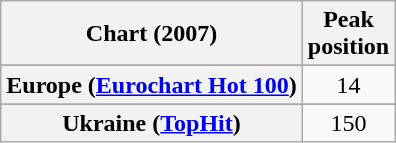<table class="wikitable sortable plainrowheaders" style="text-align:center">
<tr>
<th>Chart (2007)</th>
<th>Peak<br>position</th>
</tr>
<tr>
</tr>
<tr>
</tr>
<tr>
<th scope="row">Europe (<a href='#'>Eurochart Hot 100</a>)</th>
<td>14</td>
</tr>
<tr>
</tr>
<tr>
</tr>
<tr>
</tr>
<tr>
<th scope="row">Ukraine (<a href='#'>TopHit</a>)</th>
<td>150</td>
</tr>
</table>
